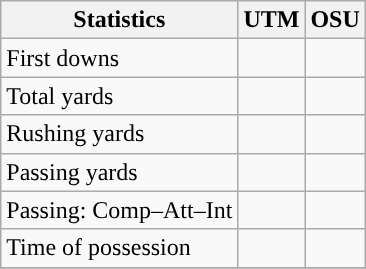<table class="wikitable" style="float: left;">
<tr>
<th>Statistics</th>
<th>UTM</th>
<th>OSU</th>
</tr>
<tr>
<td>First downs</td>
<td></td>
<td></td>
</tr>
<tr>
<td>Total yards</td>
<td></td>
<td></td>
</tr>
<tr>
<td>Rushing yards</td>
<td></td>
<td></td>
</tr>
<tr>
<td>Passing yards</td>
<td></td>
<td></td>
</tr>
<tr>
<td>Passing: Comp–Att–Int</td>
<td></td>
<td></td>
</tr>
<tr>
<td>Time of possession</td>
<td></td>
<td></td>
</tr>
<tr>
</tr>
</table>
